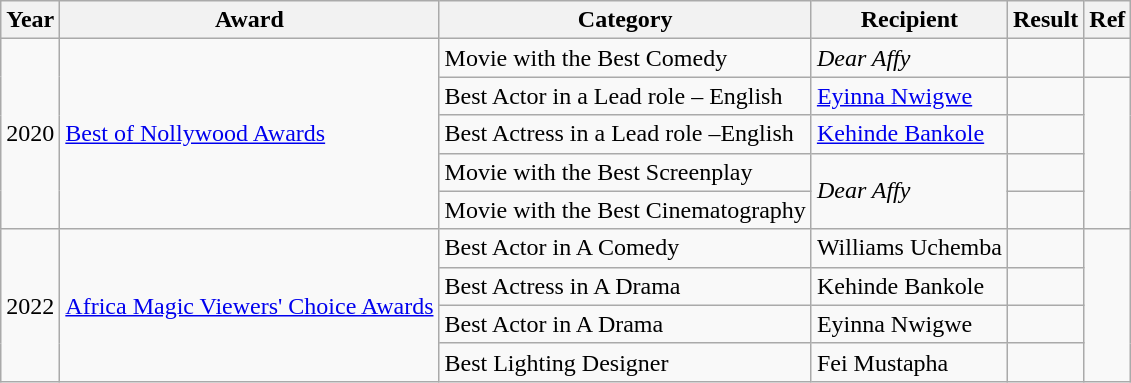<table class="wikitable">
<tr>
<th>Year</th>
<th>Award</th>
<th>Category</th>
<th>Recipient</th>
<th>Result</th>
<th>Ref</th>
</tr>
<tr>
<td rowspan="5">2020</td>
<td rowspan="5"><a href='#'>Best of Nollywood Awards</a></td>
<td>Movie with the Best Comedy</td>
<td><em>Dear Affy</em></td>
<td></td>
<td></td>
</tr>
<tr>
<td>Best Actor in a Lead role – English</td>
<td><a href='#'>Eyinna Nwigwe</a></td>
<td></td>
<td rowspan="4"></td>
</tr>
<tr>
<td>Best Actress in a Lead role –English</td>
<td><a href='#'>Kehinde Bankole</a></td>
<td></td>
</tr>
<tr>
<td>Movie with the Best Screenplay</td>
<td rowspan="2"><em>Dear Affy</em></td>
<td></td>
</tr>
<tr>
<td>Movie with the Best Cinematography</td>
<td></td>
</tr>
<tr>
<td rowspan="4">2022</td>
<td rowspan="4"><a href='#'>Africa Magic Viewers' Choice Awards</a></td>
<td>Best Actor in A Comedy</td>
<td>Williams Uchemba</td>
<td></td>
<td rowspan="4"></td>
</tr>
<tr>
<td>Best Actress in A Drama</td>
<td>Kehinde Bankole</td>
<td></td>
</tr>
<tr>
<td>Best Actor in A Drama</td>
<td>Eyinna Nwigwe</td>
<td></td>
</tr>
<tr>
<td>Best Lighting Designer</td>
<td>Fei Mustapha</td>
<td></td>
</tr>
</table>
